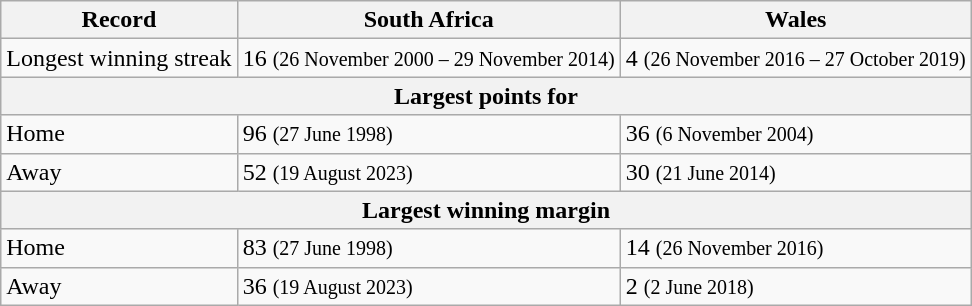<table class="wikitable">
<tr>
<th>Record</th>
<th>South Africa</th>
<th>Wales</th>
</tr>
<tr>
<td>Longest winning streak</td>
<td>16 <small>(26 November 2000 – 29 November 2014)</small></td>
<td>4 <small>(26 November 2016 – 27 October 2019)</small></td>
</tr>
<tr>
<th colspan=3 align=center>Largest points for</th>
</tr>
<tr>
<td>Home</td>
<td>96 <small>(27 June 1998)</small></td>
<td>36 <small>(6 November 2004)</small></td>
</tr>
<tr>
<td>Away</td>
<td>52 <small>(19 August 2023)</small></td>
<td>30 <small>(21 June 2014)</small></td>
</tr>
<tr>
<th colspan=3 align=center>Largest winning margin</th>
</tr>
<tr>
<td>Home</td>
<td>83 <small>(27 June 1998)</small></td>
<td>14 <small>(26 November 2016)</small></td>
</tr>
<tr>
<td>Away</td>
<td>36 <small>(19 August 2023)</small></td>
<td>2 <small>(2 June 2018)</small></td>
</tr>
</table>
